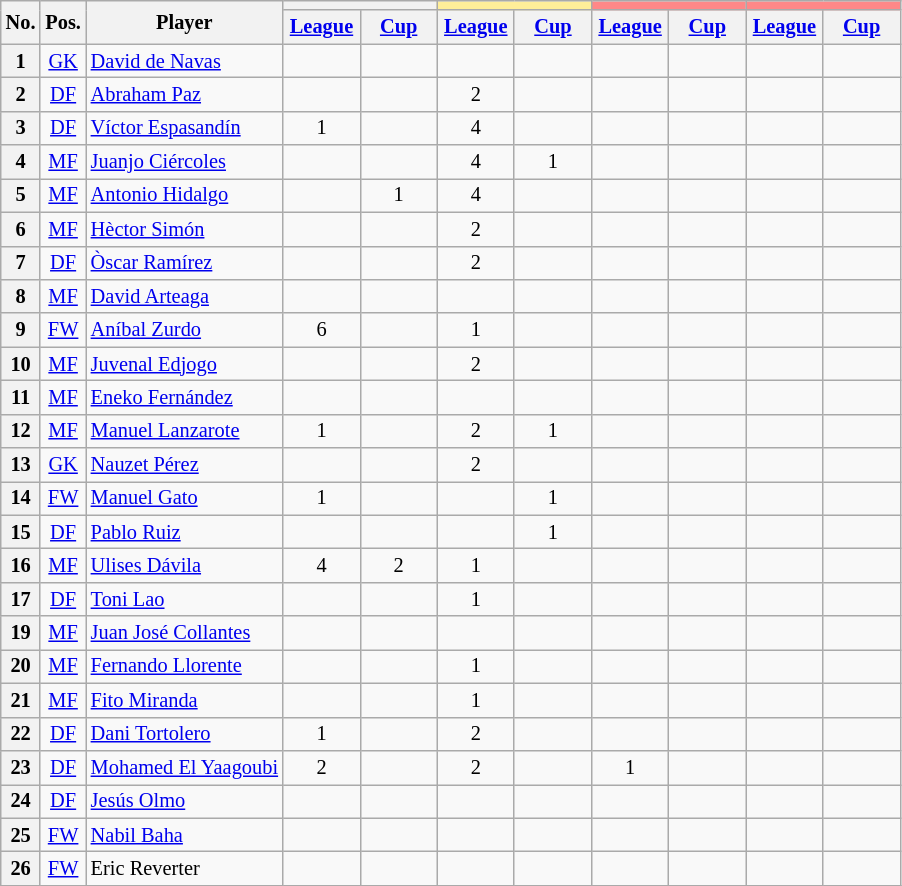<table class="wikitable" style="font-size: 85%">
<tr>
<th rowspan="2">No.</th>
<th rowspan="2">Pos.</th>
<th rowspan="2">Player</th>
<th colspan="2"></th>
<th colspan="2" style="background:#FFEE99"></th>
<th colspan="2" style="background:#FF8888"></th>
<th colspan="2" style="background:#FF8888"></th>
</tr>
<tr>
<th width="45"><a href='#'>League</a></th>
<th width="45"><a href='#'>Cup</a></th>
<th width="45"><a href='#'>League</a></th>
<th width="45"><a href='#'>Cup</a></th>
<th width="45"><a href='#'>League</a></th>
<th width="45"><a href='#'>Cup</a></th>
<th width="45"><a href='#'>League</a></th>
<th width="45"><a href='#'>Cup</a></th>
</tr>
<tr>
<th>1</th>
<td align="center"><a href='#'>GK</a></td>
<td> <a href='#'>David de Navas</a></td>
<td align="center"></td>
<td align="center"></td>
<td align="center"></td>
<td align="center"></td>
<td align="center"></td>
<td align="center"></td>
<td align="center"></td>
<td align="center"></td>
</tr>
<tr>
<th>2</th>
<td align="center"><a href='#'>DF</a></td>
<td> <a href='#'>Abraham Paz</a></td>
<td align="center"></td>
<td align="center"></td>
<td align="center">2</td>
<td align="center"></td>
<td align="center"></td>
<td align="center"></td>
<td align="center"></td>
<td align="center"></td>
</tr>
<tr>
<th>3</th>
<td align="center"><a href='#'>DF</a></td>
<td> <a href='#'>Víctor Espasandín</a></td>
<td align="center">1</td>
<td align="center"></td>
<td align="center">4</td>
<td align="center"></td>
<td align="center"></td>
<td align="center"></td>
<td align="center"></td>
<td align="center"></td>
</tr>
<tr>
<th>4</th>
<td align="center"><a href='#'>MF</a></td>
<td> <a href='#'>Juanjo Ciércoles</a></td>
<td align="center"></td>
<td align="center"></td>
<td align="center">4</td>
<td align="center">1</td>
<td align="center"></td>
<td align="center"></td>
<td align="center"></td>
<td align="center"></td>
</tr>
<tr>
<th>5</th>
<td align="center"><a href='#'>MF</a></td>
<td> <a href='#'>Antonio Hidalgo</a></td>
<td align="center"></td>
<td align="center">1</td>
<td align="center">4</td>
<td align="center"></td>
<td align="center"></td>
<td align="center"></td>
<td align="center"></td>
<td align="center"></td>
</tr>
<tr>
<th>6</th>
<td align="center"><a href='#'>MF</a></td>
<td> <a href='#'>Hèctor Simón</a></td>
<td align="center"></td>
<td align="center"></td>
<td align="center">2</td>
<td align="center"></td>
<td align="center"></td>
<td align="center"></td>
<td align="center"></td>
<td align="center"></td>
</tr>
<tr>
<th>7</th>
<td align="center"><a href='#'>DF</a></td>
<td> <a href='#'>Òscar Ramírez</a></td>
<td align="center"></td>
<td align="center"></td>
<td align="center">2</td>
<td align="center"></td>
<td align="center"></td>
<td align="center"></td>
<td align="center"></td>
<td align="center"></td>
</tr>
<tr>
<th>8</th>
<td align="center"><a href='#'>MF</a></td>
<td> <a href='#'>David Arteaga</a></td>
<td align="center"></td>
<td align="center"></td>
<td align="center"></td>
<td align="center"></td>
<td align="center"></td>
<td align="center"></td>
<td align="center"></td>
<td align="center"></td>
</tr>
<tr>
<th>9</th>
<td align="center"><a href='#'>FW</a></td>
<td> <a href='#'>Aníbal Zurdo</a></td>
<td align="center">6</td>
<td align="center"></td>
<td align="center">1</td>
<td align="center"></td>
<td align="center"></td>
<td align="center"></td>
<td align="center"></td>
<td align="center"></td>
</tr>
<tr>
<th>10</th>
<td align="center"><a href='#'>MF</a></td>
<td> <a href='#'>Juvenal Edjogo</a></td>
<td align="center"></td>
<td align="center"></td>
<td align="center">2</td>
<td align="center"></td>
<td align="center"></td>
<td align="center"></td>
<td align="center"></td>
<td align="center"></td>
</tr>
<tr>
<th>11</th>
<td align="center"><a href='#'>MF</a></td>
<td> <a href='#'>Eneko Fernández</a></td>
<td align="center"></td>
<td align="center"></td>
<td align="center"></td>
<td align="center"></td>
<td align="center"></td>
<td align="center"></td>
<td align="center"></td>
<td align="center"></td>
</tr>
<tr>
<th>12</th>
<td align="center"><a href='#'>MF</a></td>
<td> <a href='#'>Manuel Lanzarote</a></td>
<td align="center">1</td>
<td align="center"></td>
<td align="center">2</td>
<td align="center">1</td>
<td align="center"></td>
<td align="center"></td>
<td align="center"></td>
<td align="center"></td>
</tr>
<tr>
<th>13</th>
<td align="center"><a href='#'>GK</a></td>
<td> <a href='#'>Nauzet Pérez</a></td>
<td align="center"></td>
<td align="center"></td>
<td align="center">2</td>
<td align="center"></td>
<td align="center"></td>
<td align="center"></td>
<td align="center"></td>
<td align="center"></td>
</tr>
<tr>
<th>14</th>
<td align="center"><a href='#'>FW</a></td>
<td> <a href='#'>Manuel Gato</a></td>
<td align="center">1</td>
<td align="center"></td>
<td align="center"></td>
<td align="center">1</td>
<td align="center"></td>
<td align="center"></td>
<td align="center"></td>
<td align="center"></td>
</tr>
<tr>
<th>15</th>
<td align="center"><a href='#'>DF</a></td>
<td> <a href='#'>Pablo Ruiz</a></td>
<td align="center"></td>
<td align="center"></td>
<td align="center"></td>
<td align="center">1</td>
<td align="center"></td>
<td align="center"></td>
<td align="center"></td>
<td align="center"></td>
</tr>
<tr>
<th>16</th>
<td align="center"><a href='#'>MF</a></td>
<td> <a href='#'>Ulises Dávila</a></td>
<td align="center">4</td>
<td align="center">2</td>
<td align="center">1</td>
<td align="center"></td>
<td align="center"></td>
<td align="center"></td>
<td align="center"></td>
<td align="center"></td>
</tr>
<tr>
<th>17</th>
<td align="center"><a href='#'>DF</a></td>
<td> <a href='#'>Toni Lao</a></td>
<td align="center"></td>
<td align="center"></td>
<td align="center">1</td>
<td align="center"></td>
<td align="center"></td>
<td align="center"></td>
<td align="center"></td>
<td align="center"></td>
</tr>
<tr>
<th>19</th>
<td align="center"><a href='#'>MF</a></td>
<td> <a href='#'>Juan José Collantes</a></td>
<td align="center"></td>
<td align="center"></td>
<td align="center"></td>
<td align="center"></td>
<td align="center"></td>
<td align="center"></td>
<td align="center"></td>
<td align="center"></td>
</tr>
<tr>
<th>20</th>
<td align="center"><a href='#'>MF</a></td>
<td> <a href='#'>Fernando Llorente</a></td>
<td align="center"></td>
<td align="center"></td>
<td align="center">1</td>
<td align="center"></td>
<td align="center"></td>
<td align="center"></td>
<td align="center"></td>
<td align="center"></td>
</tr>
<tr>
<th>21</th>
<td align="center"><a href='#'>MF</a></td>
<td> <a href='#'>Fito Miranda</a></td>
<td align="center"></td>
<td align="center"></td>
<td align="center">1</td>
<td align="center"></td>
<td align="center"></td>
<td align="center"></td>
<td align="center"></td>
<td align="center"></td>
</tr>
<tr>
<th>22</th>
<td align="center"><a href='#'>DF</a></td>
<td> <a href='#'>Dani Tortolero</a></td>
<td align="center">1</td>
<td align="center"></td>
<td align="center">2</td>
<td align="center"></td>
<td align="center"></td>
<td align="center"></td>
<td align="center"></td>
<td align="center"></td>
</tr>
<tr>
<th>23</th>
<td align="center"><a href='#'>DF</a></td>
<td> <a href='#'>Mohamed El Yaagoubi</a></td>
<td align="center">2</td>
<td align="center"></td>
<td align="center">2</td>
<td align="center"></td>
<td align="center">1</td>
<td align="center"></td>
<td align="center"></td>
<td align="center"></td>
</tr>
<tr>
<th>24</th>
<td align="center"><a href='#'>DF</a></td>
<td> <a href='#'>Jesús Olmo</a></td>
<td align="center"></td>
<td align="center"></td>
<td align="center"></td>
<td align="center"></td>
<td align="center"></td>
<td align="center"></td>
<td align="center"></td>
<td align="center"></td>
</tr>
<tr>
<th>25</th>
<td align="center"><a href='#'>FW</a></td>
<td> <a href='#'>Nabil Baha</a></td>
<td align="center"></td>
<td align="center"></td>
<td align="center"></td>
<td align="center"></td>
<td align="center"></td>
<td align="center"></td>
<td align="center"></td>
<td align="center"></td>
</tr>
<tr>
<th>26</th>
<td align="center"><a href='#'>FW</a></td>
<td> Eric Reverter</td>
<td align="center"></td>
<td align="center"></td>
<td align="center"></td>
<td align="center"></td>
<td align="center"></td>
<td align="center"></td>
<td align="center"></td>
<td align="center"></td>
</tr>
<tr>
</tr>
</table>
